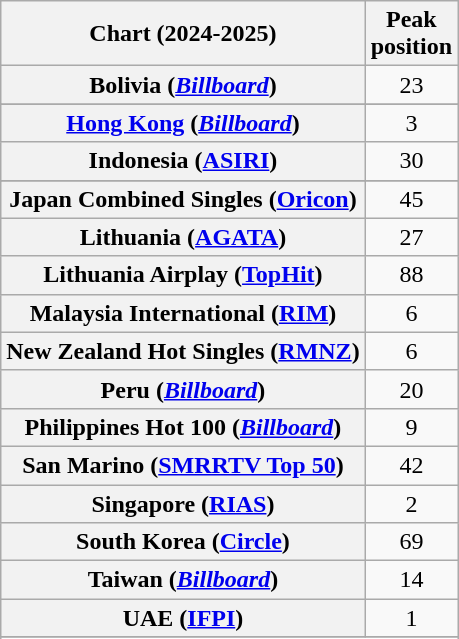<table class="wikitable sortable plainrowheaders" style="text-align:center">
<tr>
<th scope="col">Chart (2024-2025)</th>
<th scope="col">Peak<br>position</th>
</tr>
<tr>
<th scope="row">Bolivia (<em><a href='#'>Billboard</a></em>)</th>
<td>23</td>
</tr>
<tr>
</tr>
<tr>
</tr>
<tr>
<th scope="row"><a href='#'>Hong Kong</a> (<em><a href='#'>Billboard</a></em>)</th>
<td>3</td>
</tr>
<tr>
<th scope="row">Indonesia (<a href='#'>ASIRI</a>)</th>
<td>30</td>
</tr>
<tr>
</tr>
<tr>
<th scope="row">Japan Combined Singles (<a href='#'>Oricon</a>)</th>
<td>45</td>
</tr>
<tr>
<th scope="row">Lithuania (<a href='#'>AGATA</a>)</th>
<td>27</td>
</tr>
<tr>
<th scope="row">Lithuania Airplay (<a href='#'>TopHit</a>)</th>
<td>88</td>
</tr>
<tr>
<th scope="row">Malaysia International (<a href='#'>RIM</a>)</th>
<td>6</td>
</tr>
<tr>
<th scope="row">New Zealand Hot Singles (<a href='#'>RMNZ</a>)</th>
<td>6</td>
</tr>
<tr>
<th scope="row">Peru (<em><a href='#'>Billboard</a></em>)</th>
<td>20</td>
</tr>
<tr>
<th scope="row">Philippines Hot 100 (<em><a href='#'>Billboard</a></em>)</th>
<td>9</td>
</tr>
<tr>
<th scope="row">San Marino (<a href='#'>SMRRTV Top 50</a>)</th>
<td>42</td>
</tr>
<tr>
<th scope="row">Singapore (<a href='#'>RIAS</a>)</th>
<td>2</td>
</tr>
<tr>
<th scope="row">South Korea (<a href='#'>Circle</a>)</th>
<td>69</td>
</tr>
<tr>
<th scope="row"b>Taiwan (<em><a href='#'>Billboard</a></em>)</th>
<td>14</td>
</tr>
<tr>
<th scope="row">UAE (<a href='#'>IFPI</a>)</th>
<td>1</td>
</tr>
<tr>
</tr>
<tr>
</tr>
</table>
